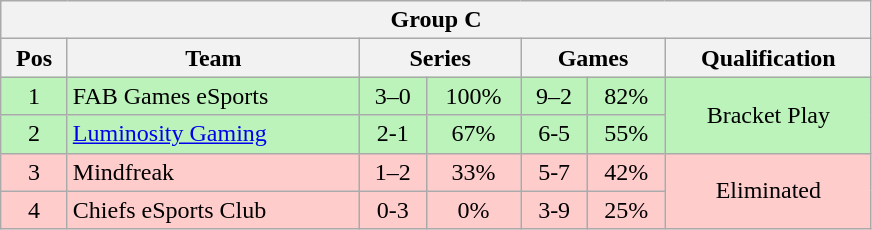<table class="wikitable" style="display: inline-table;width: 46%;">
<tr>
<th colspan="7">Group C</th>
</tr>
<tr>
<th>Pos</th>
<th>Team</th>
<th colspan="2">Series</th>
<th colspan="2">Games</th>
<th>Qualification</th>
</tr>
<tr>
<td style="text-align:center; background:#BBF3BB;">1</td>
<td style="text-align:left; background:#BBF3BB;">FAB Games eSports</td>
<td style="text-align:center; background:#BBF3BB;">3–0</td>
<td style="text-align:center; background:#BBF3BB;">100%</td>
<td style="text-align:center; background:#BBF3BB;">9–2</td>
<td style="text-align:center; background:#BBF3BB;">82%</td>
<td style="text-align:center; background:#BBF3BB;" rowspan="2">Bracket Play</td>
</tr>
<tr>
<td style="text-align:center; background:#BBF3BB;">2</td>
<td style="text-align:left; background:#BBF3BB;"><a href='#'>Luminosity Gaming</a></td>
<td style="text-align:center; background:#BBF3BB;">2-1</td>
<td style="text-align:center; background:#BBF3BB;">67%</td>
<td style="text-align:center; background:#BBF3BB;">6-5</td>
<td style="text-align:center; background:#BBF3BB;">55%</td>
</tr>
<tr>
<td style="text-align:center; background:#FFCCCC;">3</td>
<td style="text-align:left; background:#FFCCCC;">Mindfreak</td>
<td style="text-align:center; background:#FFCCCC;">1–2</td>
<td style="text-align:center; background:#FFCCCC;">33%</td>
<td style="text-align:center; background:#FFCCCC;">5-7</td>
<td style="text-align:center; background:#FFCCCC;">42%</td>
<td style="text-align:center; background:#FFCCCC;" rowspan="2">Eliminated</td>
</tr>
<tr>
<td style="text-align:center; background:#FFCCCC;">4</td>
<td style="text-align:left; background:#FFCCCC;">Chiefs eSports Club</td>
<td style="text-align:center; background:#FFCCCC;">0-3</td>
<td style="text-align:center; background:#FFCCCC;">0%</td>
<td style="text-align:center; background:#FFCCCC;">3-9</td>
<td style="text-align:center; background:#FFCCCC;">25%</td>
</tr>
</table>
